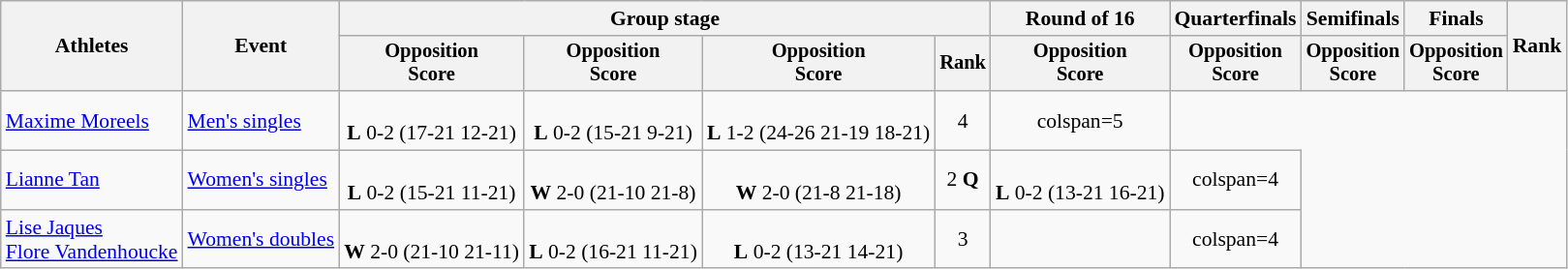<table class=wikitable style="font-size:90%">
<tr>
<th rowspan="2">Athletes</th>
<th rowspan="2">Event</th>
<th colspan="4">Group stage</th>
<th>Round of 16</th>
<th>Quarterfinals</th>
<th>Semifinals</th>
<th>Finals</th>
<th rowspan="2">Rank</th>
</tr>
<tr style="font-size:95%">
<th>Opposition<br>Score</th>
<th>Opposition<br>Score</th>
<th>Opposition<br>Score</th>
<th>Rank</th>
<th>Opposition<br>Score</th>
<th>Opposition<br>Score</th>
<th>Opposition<br>Score</th>
<th>Opposition<br>Score</th>
</tr>
<tr align=center>
<td align=left><a href='#'>Maxime Moreels</a></td>
<td align=left><a href='#'>Men's singles</a></td>
<td><br><strong>L</strong> 0-2 (17-21 12-21)</td>
<td><br><strong>L</strong> 0-2 (15-21 9-21)</td>
<td><br><strong>L</strong> 1-2 (24-26 21-19 18-21)</td>
<td>4</td>
<td>colspan=5 </td>
</tr>
<tr align=center>
<td align=left><a href='#'>Lianne Tan</a></td>
<td align=left><a href='#'>Women's singles</a></td>
<td><br><strong>L</strong> 0-2 (15-21 11-21)</td>
<td><br><strong>W</strong> 2-0 (21-10 21-8)</td>
<td><br><strong>W</strong> 2-0 (21-8 21-18)</td>
<td>2 <strong>Q</strong></td>
<td><br><strong>L</strong> 0-2 (13-21 16-21)</td>
<td>colspan=4 </td>
</tr>
<tr align=center>
<td align=left><a href='#'>Lise Jaques</a><br><a href='#'>Flore Vandenhoucke</a></td>
<td align=left><a href='#'>Women's doubles</a></td>
<td><br><strong>W</strong> 2-0 (21-10 21-11)</td>
<td><br><strong>L</strong> 0-2 (16-21 11-21)</td>
<td><br><strong>L</strong> 0-2 (13-21 14-21)</td>
<td>3</td>
<td></td>
<td>colspan=4 </td>
</tr>
</table>
